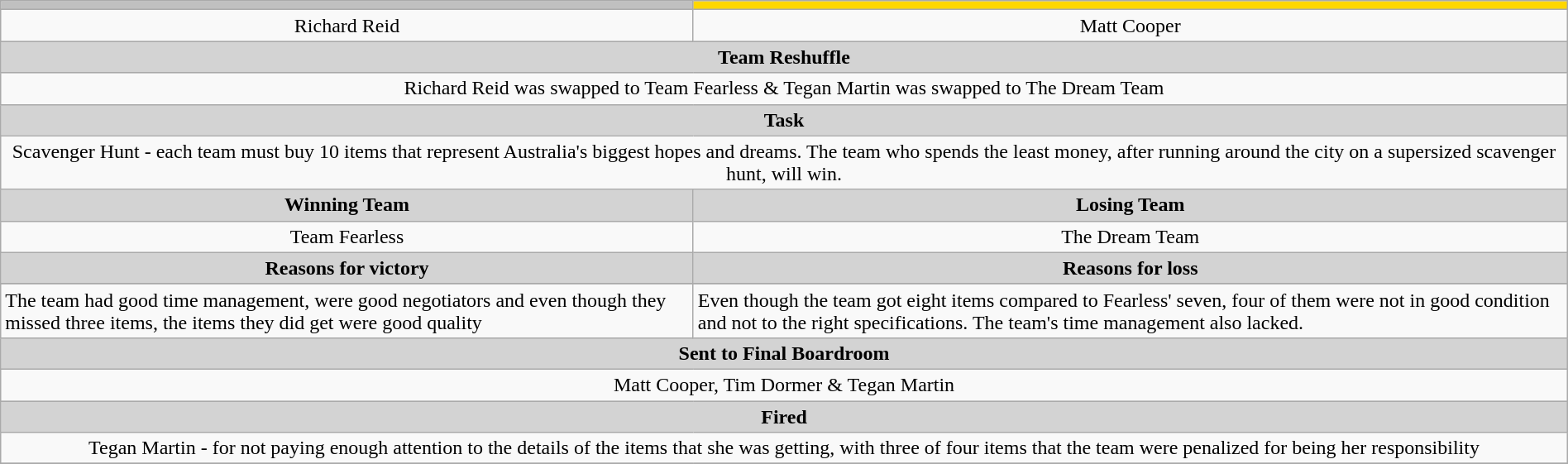<table class="wikitable" style="text-align: center; width:100%">
<tr>
<th style="text-align:center; background:silver;"></th>
<th style="text-align:center; background:gold;"></th>
</tr>
<tr>
<td>Richard Reid</td>
<td>Matt Cooper</td>
</tr>
<tr>
<th colspan="2" style="text-align:center; background:lightgrey;">Team Reshuffle</th>
</tr>
<tr>
<td colspan="2">Richard Reid was swapped to Team Fearless & Tegan Martin was swapped to The Dream Team</td>
</tr>
<tr>
<th colspan="2" style="text-align:center; background:lightgrey;">Task</th>
</tr>
<tr>
<td colspan="2">Scavenger Hunt - each team must buy 10 items that represent Australia's biggest hopes and dreams. The team who spends the least money, after running around the city on a supersized scavenger hunt, will win.</td>
</tr>
<tr>
<th style="text-align:center; background:lightgrey;">Winning Team</th>
<th style="text-align:center; background:lightgrey;">Losing Team</th>
</tr>
<tr>
<td>Team Fearless</td>
<td>The Dream Team</td>
</tr>
<tr>
<th style="text-align:center; background:lightgrey;">Reasons for victory</th>
<th style="text-align:center; background:lightgrey;">Reasons for loss</th>
</tr>
<tr style="text-align: left; ">
</tr>
<tr>
<td style="text-align:left; background:;">The team had good time management, were good negotiators and even though they missed three items, the items they did get were good quality</td>
<td style="text-align:left; background:;">Even though the team got eight items compared to Fearless' seven, four of them were not in good condition and not to the right specifications. The team's time management also lacked.</td>
</tr>
<tr>
<th colspan="2" style="text-align:center; background:lightgrey;">Sent to Final Boardroom</th>
</tr>
<tr>
<td colspan="2">Matt Cooper, Tim Dormer & Tegan Martin</td>
</tr>
<tr>
<th colspan="2" style="text-align:center; background:lightgrey;">Fired</th>
</tr>
<tr>
<td colspan="2">Tegan Martin - for not paying enough attention to the details of the items that she was getting, with three of four items that the team were penalized for being her responsibility</td>
</tr>
<tr>
</tr>
</table>
